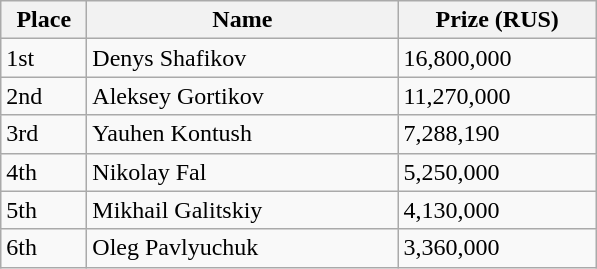<table class="wikitable">
<tr>
<th style="width:50px;">Place</th>
<th style="width:200px;">Name</th>
<th style="width:125px;">Prize (RUS)</th>
</tr>
<tr>
<td>1st</td>
<td> Denys Shafikov</td>
<td>16,800,000</td>
</tr>
<tr>
<td>2nd</td>
<td> Aleksey Gortikov</td>
<td>11,270,000</td>
</tr>
<tr>
<td>3rd</td>
<td> Yauhen Kontush</td>
<td>7,288,190</td>
</tr>
<tr>
<td>4th</td>
<td> Nikolay Fal</td>
<td>5,250,000</td>
</tr>
<tr>
<td>5th</td>
<td> Mikhail Galitskiy</td>
<td>4,130,000</td>
</tr>
<tr>
<td>6th</td>
<td> Oleg Pavlyuchuk</td>
<td>3,360,000</td>
</tr>
</table>
